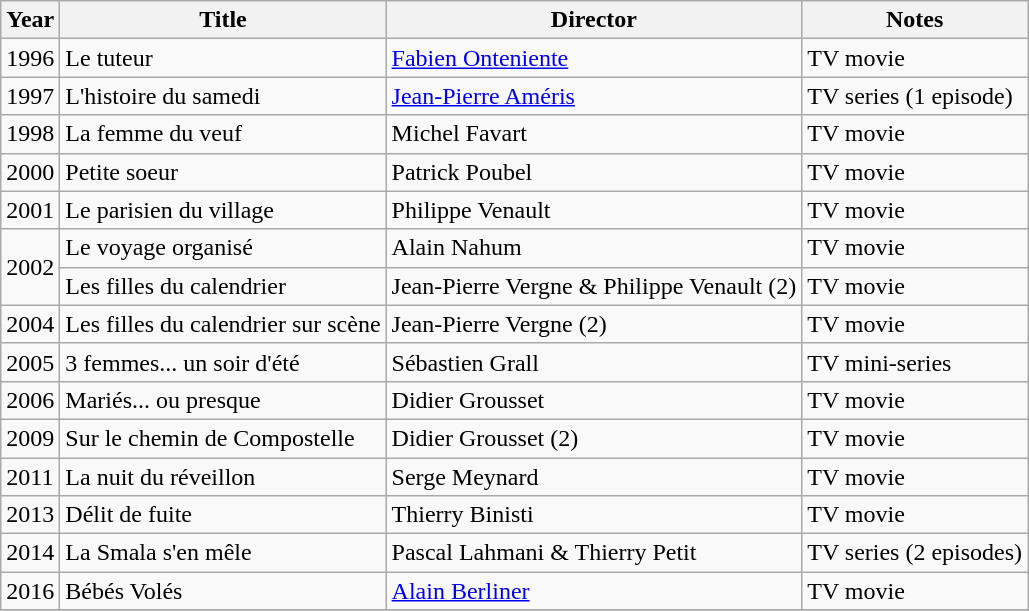<table class="wikitable sortable">
<tr>
<th>Year</th>
<th>Title</th>
<th>Director</th>
<th class="unsortable">Notes</th>
</tr>
<tr>
<td rowspan=1>1996</td>
<td>Le tuteur</td>
<td><a href='#'>Fabien Onteniente</a></td>
<td>TV movie</td>
</tr>
<tr>
<td rowspan=1>1997</td>
<td>L'histoire du samedi</td>
<td><a href='#'>Jean-Pierre Améris</a></td>
<td>TV series (1 episode)</td>
</tr>
<tr>
<td rowspan=1>1998</td>
<td>La femme du veuf</td>
<td>Michel Favart</td>
<td>TV movie</td>
</tr>
<tr>
<td rowspan=1>2000</td>
<td>Petite soeur</td>
<td>Patrick Poubel</td>
<td>TV movie</td>
</tr>
<tr>
<td rowspan=1>2001</td>
<td>Le parisien du village</td>
<td>Philippe Venault</td>
<td>TV movie</td>
</tr>
<tr>
<td rowspan=2>2002</td>
<td>Le voyage organisé</td>
<td>Alain Nahum</td>
<td>TV movie</td>
</tr>
<tr>
<td>Les filles du calendrier</td>
<td>Jean-Pierre Vergne & Philippe Venault (2)</td>
<td>TV movie</td>
</tr>
<tr>
<td rowspan=1>2004</td>
<td>Les filles du calendrier sur scène</td>
<td>Jean-Pierre Vergne (2)</td>
<td>TV movie</td>
</tr>
<tr>
<td rowspan=1>2005</td>
<td>3 femmes... un soir d'été</td>
<td>Sébastien Grall</td>
<td>TV mini-series</td>
</tr>
<tr>
<td rowspan=1>2006</td>
<td>Mariés... ou presque</td>
<td>Didier Grousset</td>
<td>TV movie</td>
</tr>
<tr>
<td rowspan=1>2009</td>
<td>Sur le chemin de Compostelle</td>
<td>Didier Grousset (2)</td>
<td>TV movie</td>
</tr>
<tr>
<td rowspan=1>2011</td>
<td>La nuit du réveillon</td>
<td>Serge Meynard</td>
<td>TV movie</td>
</tr>
<tr>
<td rowspan=1>2013</td>
<td>Délit de fuite</td>
<td>Thierry Binisti</td>
<td>TV movie</td>
</tr>
<tr>
<td rowspan=1>2014</td>
<td>La Smala s'en mêle</td>
<td>Pascal Lahmani & Thierry Petit</td>
<td>TV series (2 episodes)</td>
</tr>
<tr>
<td rowspan=1>2016</td>
<td>Bébés Volés</td>
<td><a href='#'>Alain Berliner</a></td>
<td>TV movie</td>
</tr>
<tr>
</tr>
</table>
